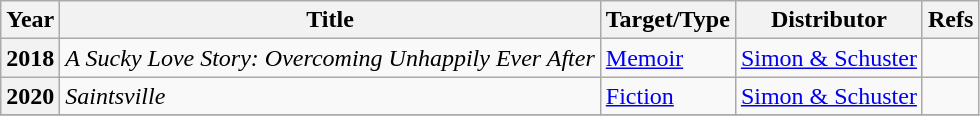<table class="wikitable sortable plainrowheaders">
<tr>
<th>Year</th>
<th>Title</th>
<th>Target/Type</th>
<th>Distributor</th>
<th>Refs</th>
</tr>
<tr>
<th scoperow=>2018</th>
<td><em>A Sucky Love Story: Overcoming Unhappily Ever After</em></td>
<td><a href='#'>Memoir</a></td>
<td><a href='#'>Simon & Schuster</a></td>
<td></td>
</tr>
<tr>
<th scoperow=>2020</th>
<td><em>Saintsville</em></td>
<td><a href='#'>Fiction</a></td>
<td><a href='#'>Simon & Schuster</a></td>
<td></td>
</tr>
<tr>
</tr>
</table>
